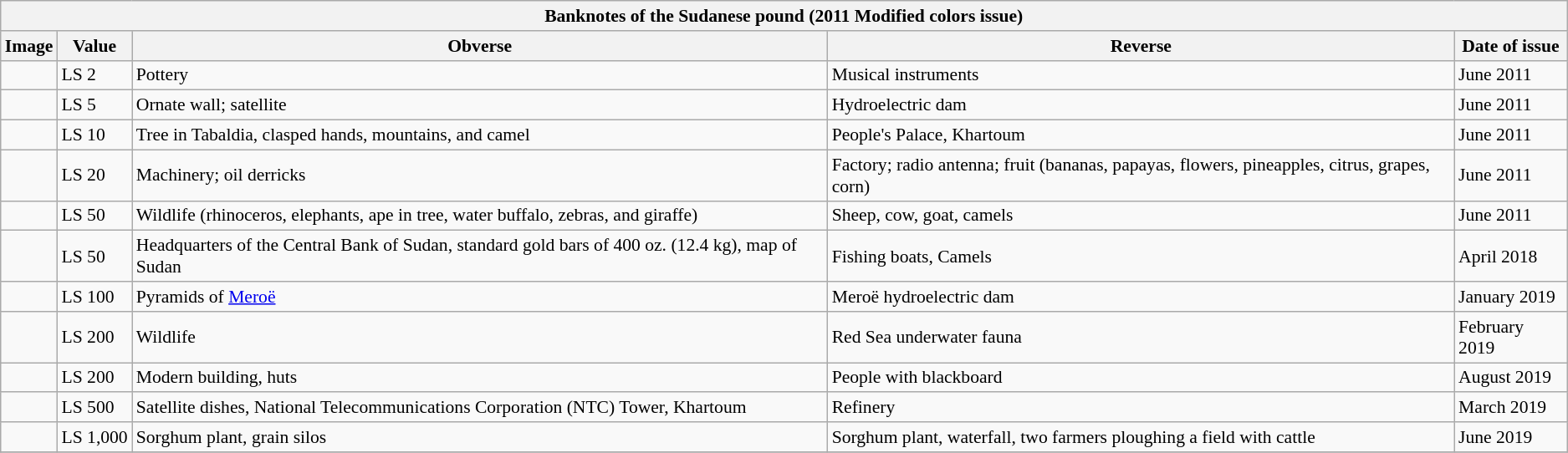<table class="wikitable" style="font-size: 90%">
<tr>
<th colspan="5">Banknotes of the Sudanese pound (2011 Modified colors issue)</th>
</tr>
<tr>
<th>Image</th>
<th>Value</th>
<th>Obverse</th>
<th>Reverse</th>
<th>Date of issue</th>
</tr>
<tr>
<td></td>
<td>LS 2</td>
<td>Pottery</td>
<td>Musical instruments</td>
<td>June 2011</td>
</tr>
<tr>
<td></td>
<td>LS 5</td>
<td>Ornate wall; satellite</td>
<td>Hydroelectric dam</td>
<td>June 2011</td>
</tr>
<tr>
<td></td>
<td>LS 10</td>
<td>Tree in Tabaldia, clasped hands, mountains, and camel</td>
<td>People's Palace, Khartoum</td>
<td>June 2011</td>
</tr>
<tr>
<td></td>
<td>LS 20</td>
<td>Machinery; oil derricks</td>
<td>Factory; radio antenna; fruit (bananas, papayas, flowers, pineapples, citrus, grapes, corn)</td>
<td>June 2011</td>
</tr>
<tr>
<td></td>
<td>LS 50</td>
<td>Wildlife (rhinoceros, elephants, ape in tree, water buffalo, zebras, and giraffe)</td>
<td>Sheep, cow, goat, camels</td>
<td>June 2011</td>
</tr>
<tr>
<td></td>
<td>LS 50</td>
<td>Headquarters of the Central Bank of Sudan, standard gold bars of 400 oz. (12.4 kg), map of Sudan</td>
<td>Fishing boats, Camels</td>
<td>April 2018</td>
</tr>
<tr>
<td></td>
<td>LS 100</td>
<td>Pyramids of <a href='#'>Meroë</a></td>
<td>Meroë hydroelectric dam</td>
<td>January 2019</td>
</tr>
<tr>
<td></td>
<td>LS 200</td>
<td>Wildlife</td>
<td>Red Sea underwater fauna</td>
<td>February 2019</td>
</tr>
<tr>
<td></td>
<td>LS 200</td>
<td>Modern building, huts</td>
<td>People with blackboard</td>
<td>August 2019</td>
</tr>
<tr>
<td></td>
<td>LS 500</td>
<td>Satellite dishes, National Telecommunications Corporation (NTC) Tower, Khartoum</td>
<td>Refinery</td>
<td>March 2019</td>
</tr>
<tr>
<td></td>
<td>LS 1,000</td>
<td>Sorghum plant, grain silos</td>
<td>Sorghum plant, waterfall, two farmers ploughing a field with cattle</td>
<td>June 2019</td>
</tr>
<tr>
</tr>
</table>
